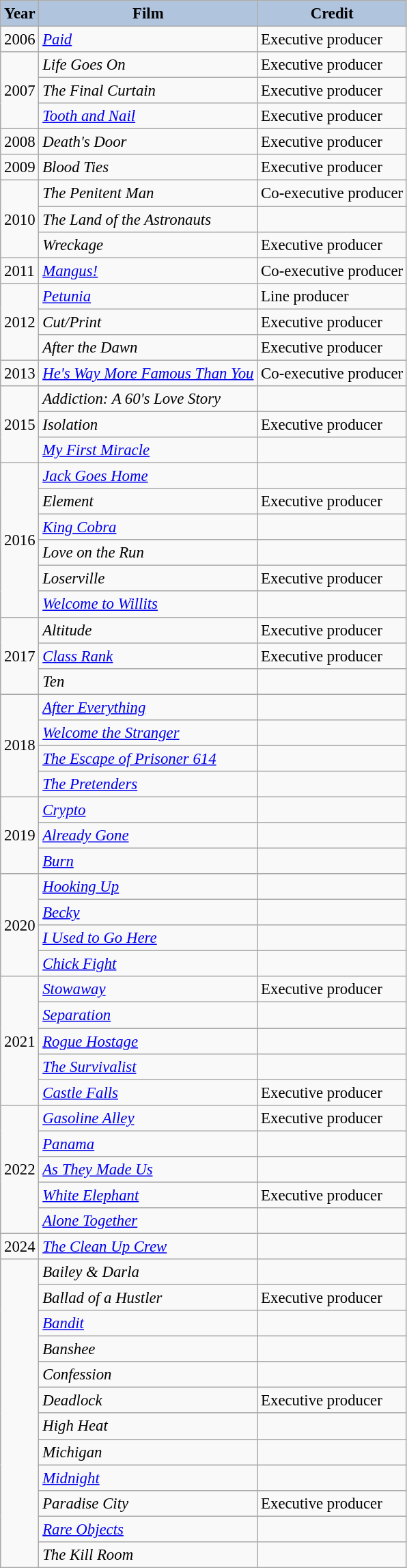<table class="wikitable" style="font-size:95%;">
<tr>
<th style="background:#B0C4DE;">Year</th>
<th style="background:#B0C4DE;">Film</th>
<th style="background:#B0C4DE;">Credit</th>
</tr>
<tr>
<td>2006</td>
<td><em><a href='#'>Paid</a></em></td>
<td>Executive producer</td>
</tr>
<tr>
<td rowspan=3>2007</td>
<td><em>Life Goes On</em></td>
<td>Executive producer</td>
</tr>
<tr>
<td><em>The Final Curtain</em></td>
<td>Executive producer</td>
</tr>
<tr>
<td><em><a href='#'>Tooth and Nail</a></em></td>
<td>Executive producer</td>
</tr>
<tr>
<td>2008</td>
<td><em>Death's Door</em></td>
<td>Executive producer</td>
</tr>
<tr>
<td>2009</td>
<td><em>Blood Ties</em></td>
<td>Executive producer</td>
</tr>
<tr>
<td rowspan=3>2010</td>
<td><em>The Penitent Man</em></td>
<td>Co-executive producer</td>
</tr>
<tr>
<td><em>The Land of the Astronauts</em></td>
<td></td>
</tr>
<tr>
<td><em>Wreckage</em></td>
<td>Executive producer</td>
</tr>
<tr>
<td>2011</td>
<td><em><a href='#'>Mangus!</a></em></td>
<td>Co-executive producer</td>
</tr>
<tr>
<td rowspan=3>2012</td>
<td><em><a href='#'>Petunia</a></em></td>
<td>Line producer</td>
</tr>
<tr>
<td><em>Cut/Print</em></td>
<td>Executive producer</td>
</tr>
<tr>
<td><em>After the Dawn</em></td>
<td>Executive producer</td>
</tr>
<tr>
<td>2013</td>
<td><em><a href='#'>He's Way More Famous Than You</a></em></td>
<td>Co-executive producer</td>
</tr>
<tr>
<td rowspan=3>2015</td>
<td><em>Addiction: A 60's Love Story</em></td>
<td></td>
</tr>
<tr>
<td><em>Isolation</em></td>
<td>Executive producer</td>
</tr>
<tr>
<td><em><a href='#'>My First Miracle</a></em></td>
<td></td>
</tr>
<tr>
<td rowspan=6>2016</td>
<td><em><a href='#'>Jack Goes Home</a></em></td>
<td></td>
</tr>
<tr>
<td><em>Element</em></td>
<td>Executive producer</td>
</tr>
<tr>
<td><em><a href='#'>King Cobra</a></em></td>
<td></td>
</tr>
<tr>
<td><em>Love on the Run</em></td>
<td></td>
</tr>
<tr>
<td><em>Loserville</em></td>
<td>Executive producer</td>
</tr>
<tr>
<td><em><a href='#'>Welcome to Willits</a></em></td>
<td></td>
</tr>
<tr>
<td rowspan=3>2017</td>
<td><em>Altitude</em></td>
<td>Executive producer</td>
</tr>
<tr>
<td><em><a href='#'>Class Rank</a></em></td>
<td>Executive producer</td>
</tr>
<tr>
<td><em>Ten</em></td>
<td></td>
</tr>
<tr>
<td rowspan=4>2018</td>
<td><em><a href='#'>After Everything</a></em></td>
<td></td>
</tr>
<tr>
<td><em><a href='#'>Welcome the Stranger</a></em></td>
<td></td>
</tr>
<tr>
<td><em><a href='#'>The Escape of Prisoner 614</a></em></td>
<td></td>
</tr>
<tr>
<td><em><a href='#'>The Pretenders</a></em></td>
<td></td>
</tr>
<tr>
<td rowspan=3>2019</td>
<td><em><a href='#'>Crypto</a></em></td>
<td></td>
</tr>
<tr>
<td><em><a href='#'>Already Gone</a></em></td>
<td></td>
</tr>
<tr>
<td><em><a href='#'>Burn</a></em></td>
<td></td>
</tr>
<tr>
<td rowspan=4>2020</td>
<td><em><a href='#'>Hooking Up</a></em></td>
<td></td>
</tr>
<tr>
<td><em><a href='#'>Becky</a></em></td>
<td></td>
</tr>
<tr>
<td><em><a href='#'>I Used to Go Here</a></em></td>
<td></td>
</tr>
<tr>
<td><em><a href='#'>Chick Fight</a></em></td>
<td></td>
</tr>
<tr>
<td rowspan=5>2021</td>
<td><em><a href='#'>Stowaway</a></em></td>
<td>Executive producer</td>
</tr>
<tr>
<td><em><a href='#'>Separation</a></em></td>
<td></td>
</tr>
<tr>
<td><em><a href='#'>Rogue Hostage</a></em></td>
<td></td>
</tr>
<tr>
<td><em><a href='#'>The Survivalist</a></em></td>
<td></td>
</tr>
<tr>
<td><em><a href='#'>Castle Falls</a></em></td>
<td>Executive producer</td>
</tr>
<tr>
<td rowspan="5">2022</td>
<td><em><a href='#'>Gasoline Alley</a></em></td>
<td>Executive producer</td>
</tr>
<tr>
<td><em><a href='#'>Panama</a></em></td>
<td></td>
</tr>
<tr>
<td><em><a href='#'>As They Made Us</a></em></td>
<td></td>
</tr>
<tr>
<td><em><a href='#'>White Elephant</a></em></td>
<td>Executive producer</td>
</tr>
<tr>
<td><em><a href='#'>Alone Together</a></em></td>
<td></td>
</tr>
<tr>
<td>2024</td>
<td><em><a href='#'>The Clean Up Crew</a></em></td>
</tr>
<tr>
<td rowspan="12"></td>
<td><em>Bailey & Darla</em></td>
<td></td>
</tr>
<tr>
<td><em>Ballad of a Hustler</em></td>
<td>Executive producer</td>
</tr>
<tr>
<td><em><a href='#'>Bandit</a></em></td>
<td></td>
</tr>
<tr>
<td><em>Banshee</em></td>
<td></td>
</tr>
<tr>
<td><em>Confession</em></td>
<td></td>
</tr>
<tr>
<td><em>Deadlock</em></td>
<td>Executive producer</td>
</tr>
<tr>
<td><em>High Heat</em></td>
<td></td>
</tr>
<tr>
<td><em>Michigan</em></td>
<td></td>
</tr>
<tr>
<td><em><a href='#'>Midnight</a></em></td>
<td></td>
</tr>
<tr>
<td><em>Paradise City</em></td>
<td>Executive producer</td>
</tr>
<tr>
<td><em><a href='#'>Rare Objects</a></em></td>
<td></td>
</tr>
<tr>
<td><em>The Kill Room</em></td>
<td></td>
</tr>
</table>
